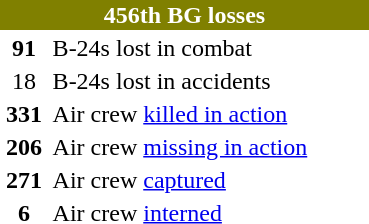<table class="toccolours" style="float: right; margin-left: 1em;" width="250px">
<tr>
<th colspan="2" style="text-align: center; background: olive;color:white;"><strong>456th BG losses</strong></th>
</tr>
<tr>
<td align=center><strong>91</strong></td>
<td>B-24s lost in combat</td>
</tr>
<tr>
<td align=center>18</td>
<td>B-24s lost in accidents</td>
</tr>
<tr>
<td align=center><strong>331</strong></td>
<td>Air crew <a href='#'>killed in action</a></td>
</tr>
<tr>
<td align=center><strong>206</strong></td>
<td>Air crew <a href='#'>missing in action</a></td>
</tr>
<tr>
<td align=center><strong>271</strong></td>
<td>Air crew <a href='#'>captured</a></td>
</tr>
<tr>
<td align=center><strong>6</strong></td>
<td>Air crew <a href='#'>interned</a></td>
</tr>
</table>
